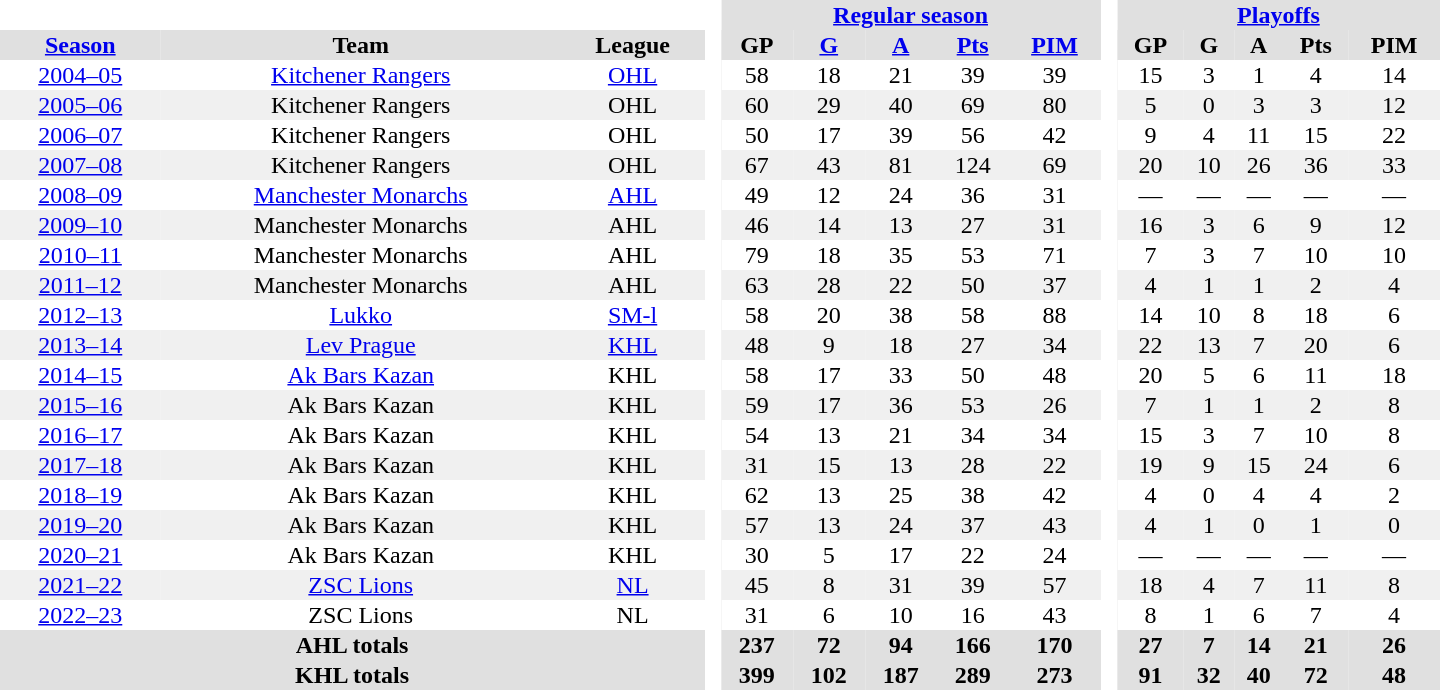<table border="0" cellpadding="1" cellspacing="0" style="text-align:center; width:60em;">
<tr style="background:#e0e0e0;">
<th colspan="3"  bgcolor="#ffffff"> </th>
<th rowspan="99" bgcolor="#ffffff"> </th>
<th colspan="5"><a href='#'>Regular season</a></th>
<th rowspan="99" bgcolor="#ffffff"> </th>
<th colspan="5"><a href='#'>Playoffs</a></th>
</tr>
<tr style="background:#e0e0e0;">
<th><a href='#'>Season</a></th>
<th>Team</th>
<th>League</th>
<th>GP</th>
<th><a href='#'>G</a></th>
<th><a href='#'>A</a></th>
<th><a href='#'>Pts</a></th>
<th><a href='#'>PIM</a></th>
<th>GP</th>
<th>G</th>
<th>A</th>
<th>Pts</th>
<th>PIM</th>
</tr>
<tr>
<td><a href='#'>2004–05</a></td>
<td><a href='#'>Kitchener Rangers</a></td>
<td><a href='#'>OHL</a></td>
<td>58</td>
<td>18</td>
<td>21</td>
<td>39</td>
<td>39</td>
<td>15</td>
<td>3</td>
<td>1</td>
<td>4</td>
<td>14</td>
</tr>
<tr bgcolor="#f0f0f0">
<td><a href='#'>2005–06</a></td>
<td>Kitchener Rangers</td>
<td>OHL</td>
<td>60</td>
<td>29</td>
<td>40</td>
<td>69</td>
<td>80</td>
<td>5</td>
<td>0</td>
<td>3</td>
<td>3</td>
<td>12</td>
</tr>
<tr>
<td><a href='#'>2006–07</a></td>
<td>Kitchener Rangers</td>
<td>OHL</td>
<td>50</td>
<td>17</td>
<td>39</td>
<td>56</td>
<td>42</td>
<td>9</td>
<td>4</td>
<td>11</td>
<td>15</td>
<td>22</td>
</tr>
<tr bgcolor="#f0f0f0">
<td><a href='#'>2007–08</a></td>
<td>Kitchener Rangers</td>
<td>OHL</td>
<td>67</td>
<td>43</td>
<td>81</td>
<td>124</td>
<td>69</td>
<td>20</td>
<td>10</td>
<td>26</td>
<td>36</td>
<td>33</td>
</tr>
<tr>
<td><a href='#'>2008–09</a></td>
<td><a href='#'>Manchester Monarchs</a></td>
<td><a href='#'>AHL</a></td>
<td>49</td>
<td>12</td>
<td>24</td>
<td>36</td>
<td>31</td>
<td>—</td>
<td>—</td>
<td>—</td>
<td>—</td>
<td>—</td>
</tr>
<tr bgcolor="#f0f0f0">
<td><a href='#'>2009–10</a></td>
<td>Manchester Monarchs</td>
<td>AHL</td>
<td>46</td>
<td>14</td>
<td>13</td>
<td>27</td>
<td>31</td>
<td>16</td>
<td>3</td>
<td>6</td>
<td>9</td>
<td>12</td>
</tr>
<tr>
<td><a href='#'>2010–11</a></td>
<td>Manchester Monarchs</td>
<td>AHL</td>
<td>79</td>
<td>18</td>
<td>35</td>
<td>53</td>
<td>71</td>
<td>7</td>
<td>3</td>
<td>7</td>
<td>10</td>
<td>10</td>
</tr>
<tr bgcolor="#f0f0f0">
<td><a href='#'>2011–12</a></td>
<td>Manchester Monarchs</td>
<td>AHL</td>
<td>63</td>
<td>28</td>
<td>22</td>
<td>50</td>
<td>37</td>
<td>4</td>
<td>1</td>
<td>1</td>
<td>2</td>
<td>4</td>
</tr>
<tr>
<td><a href='#'>2012–13</a></td>
<td><a href='#'>Lukko</a></td>
<td><a href='#'>SM-l</a></td>
<td>58</td>
<td>20</td>
<td>38</td>
<td>58</td>
<td>88</td>
<td>14</td>
<td>10</td>
<td>8</td>
<td>18</td>
<td>6</td>
</tr>
<tr bgcolor="#f0f0f0">
<td><a href='#'>2013–14</a></td>
<td><a href='#'>Lev Prague</a></td>
<td><a href='#'>KHL</a></td>
<td>48</td>
<td>9</td>
<td>18</td>
<td>27</td>
<td>34</td>
<td>22</td>
<td>13</td>
<td>7</td>
<td>20</td>
<td>6</td>
</tr>
<tr>
<td><a href='#'>2014–15</a></td>
<td><a href='#'>Ak Bars Kazan</a></td>
<td>KHL</td>
<td>58</td>
<td>17</td>
<td>33</td>
<td>50</td>
<td>48</td>
<td>20</td>
<td>5</td>
<td>6</td>
<td>11</td>
<td>18</td>
</tr>
<tr bgcolor="#f0f0f0">
<td><a href='#'>2015–16</a></td>
<td>Ak Bars Kazan</td>
<td>KHL</td>
<td>59</td>
<td>17</td>
<td>36</td>
<td>53</td>
<td>26</td>
<td>7</td>
<td>1</td>
<td>1</td>
<td>2</td>
<td>8</td>
</tr>
<tr>
<td><a href='#'>2016–17</a></td>
<td>Ak Bars Kazan</td>
<td>KHL</td>
<td>54</td>
<td>13</td>
<td>21</td>
<td>34</td>
<td>34</td>
<td>15</td>
<td>3</td>
<td>7</td>
<td>10</td>
<td>8</td>
</tr>
<tr bgcolor="#f0f0f0">
<td><a href='#'>2017–18</a></td>
<td>Ak Bars Kazan</td>
<td>KHL</td>
<td>31</td>
<td>15</td>
<td>13</td>
<td>28</td>
<td>22</td>
<td>19</td>
<td>9</td>
<td>15</td>
<td>24</td>
<td>6</td>
</tr>
<tr>
<td><a href='#'>2018–19</a></td>
<td>Ak Bars Kazan</td>
<td>KHL</td>
<td>62</td>
<td>13</td>
<td>25</td>
<td>38</td>
<td>42</td>
<td>4</td>
<td>0</td>
<td>4</td>
<td>4</td>
<td>2</td>
</tr>
<tr bgcolor="#f0f0f0">
<td><a href='#'>2019–20</a></td>
<td>Ak Bars Kazan</td>
<td>KHL</td>
<td>57</td>
<td>13</td>
<td>24</td>
<td>37</td>
<td>43</td>
<td>4</td>
<td>1</td>
<td>0</td>
<td>1</td>
<td>0</td>
</tr>
<tr>
<td><a href='#'>2020–21</a></td>
<td>Ak Bars Kazan</td>
<td>KHL</td>
<td>30</td>
<td>5</td>
<td>17</td>
<td>22</td>
<td>24</td>
<td>—</td>
<td>—</td>
<td>—</td>
<td>—</td>
<td>—</td>
</tr>
<tr bgcolor="#f0f0f0">
<td><a href='#'>2021–22</a></td>
<td><a href='#'>ZSC Lions</a></td>
<td><a href='#'>NL</a></td>
<td>45</td>
<td>8</td>
<td>31</td>
<td>39</td>
<td>57</td>
<td>18</td>
<td>4</td>
<td>7</td>
<td>11</td>
<td>8</td>
</tr>
<tr>
<td><a href='#'>2022–23</a></td>
<td>ZSC Lions</td>
<td>NL</td>
<td>31</td>
<td>6</td>
<td>10</td>
<td>16</td>
<td>43</td>
<td>8</td>
<td>1</td>
<td>6</td>
<td>7</td>
<td>4</td>
</tr>
<tr bgcolor="#e0e0e0">
<th colspan="3">AHL totals</th>
<th>237</th>
<th>72</th>
<th>94</th>
<th>166</th>
<th>170</th>
<th>27</th>
<th>7</th>
<th>14</th>
<th>21</th>
<th>26</th>
</tr>
<tr bgcolor="#e0e0e0">
<th colspan="3">KHL totals</th>
<th>399</th>
<th>102</th>
<th>187</th>
<th>289</th>
<th>273</th>
<th>91</th>
<th>32</th>
<th>40</th>
<th>72</th>
<th>48</th>
</tr>
</table>
